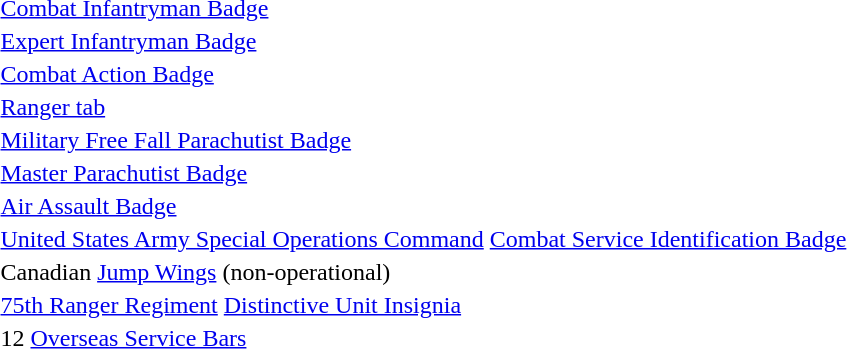<table>
<tr>
<td></td>
<td><a href='#'>Combat Infantryman Badge</a></td>
</tr>
<tr>
<td></td>
<td><a href='#'>Expert Infantryman Badge</a></td>
</tr>
<tr>
<td></td>
<td><a href='#'>Combat Action Badge</a></td>
</tr>
<tr>
<td></td>
<td><a href='#'>Ranger tab</a></td>
</tr>
<tr>
<td></td>
<td><a href='#'>Military Free Fall Parachutist Badge</a></td>
</tr>
<tr>
<td></td>
<td><a href='#'>Master Parachutist Badge</a></td>
</tr>
<tr>
<td></td>
<td><a href='#'>Air Assault Badge</a></td>
</tr>
<tr>
<td></td>
<td><a href='#'>United States Army Special Operations Command</a> <a href='#'>Combat Service Identification Badge</a></td>
</tr>
<tr>
<td></td>
<td>Canadian <a href='#'>Jump Wings</a> (non-operational)</td>
</tr>
<tr>
<td></td>
<td><a href='#'>75th Ranger Regiment</a> <a href='#'>Distinctive Unit Insignia</a></td>
</tr>
<tr>
<td></td>
<td>12 <a href='#'>Overseas Service Bars</a></td>
</tr>
</table>
